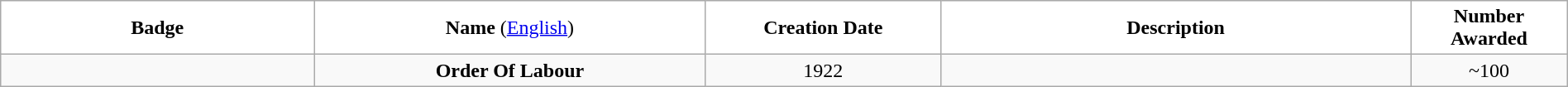<table class="wikitable" width="100%" style="text-align:center;">
<tr>
<td width="20%" bgcolor="#FFFFFF"><strong>Badge</strong></td>
<td width="25%" bgcolor="#FFFFFF"><strong>Name</strong> (<a href='#'>English</a>)</td>
<td width="15%" bgcolor="#FFFFFF"><strong>Creation Date</strong></td>
<td width="30%" bgcolor="#FFFFFF"><strong>Description</strong></td>
<td width="10%" bgcolor="#FFFFFF"><strong>Number Awarded</strong></td>
</tr>
<tr>
<td></td>
<td><strong>Order Of Labour</strong></td>
<td>1922</td>
<td></td>
<td>~100</td>
</tr>
</table>
